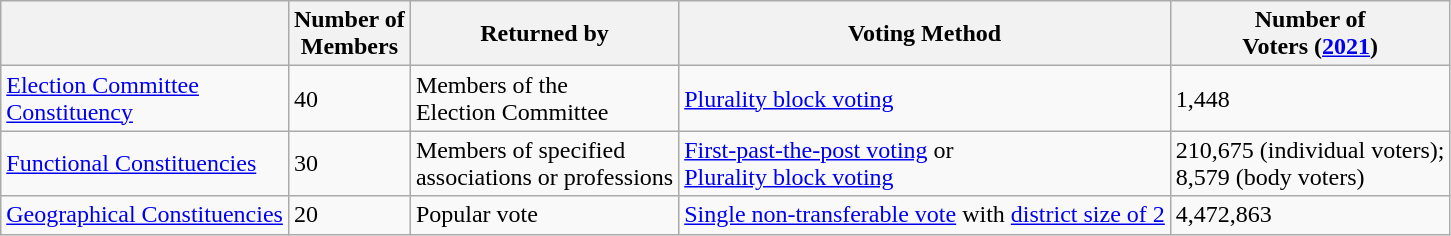<table class="wikitable">
<tr>
<th></th>
<th>Number of<br> Members</th>
<th>Returned by</th>
<th>Voting Method</th>
<th>Number of<br> Voters (<a href='#'>2021</a>)</th>
</tr>
<tr>
<td><a href='#'>Election Committee<br> Constituency</a></td>
<td>40</td>
<td>Members of the<br> Election Committee</td>
<td><a href='#'>Plurality block voting</a></td>
<td>1,448</td>
</tr>
<tr>
<td><a href='#'>Functional Constituencies</a></td>
<td>30</td>
<td>Members of specified<br> associations or professions</td>
<td><a href='#'>First-past-the-post voting</a> or<br> <a href='#'>Plurality block voting</a></td>
<td>210,675 (individual voters);<br> 8,579 (body voters)</td>
</tr>
<tr>
<td><a href='#'>Geographical Constituencies</a></td>
<td>20</td>
<td>Popular vote</td>
<td><a href='#'>Single non-transferable vote</a> with <a href='#'>district size of 2</a></td>
<td>4,472,863</td>
</tr>
</table>
